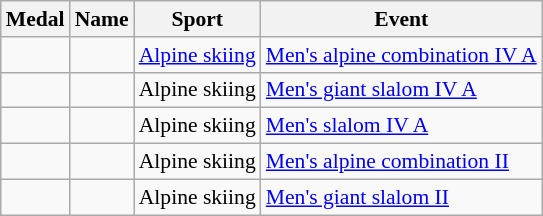<table class="wikitable sortable" style="font-size:90%">
<tr>
<th>Medal</th>
<th>Name</th>
<th>Sport</th>
<th>Event</th>
</tr>
<tr>
<td></td>
<td></td>
<td><a href='#'>Alpine skiing</a></td>
<td><a href='#'>Men's alpine combination IV A</a></td>
</tr>
<tr>
<td></td>
<td></td>
<td>Alpine skiing</td>
<td><a href='#'>Men's giant slalom IV A</a></td>
</tr>
<tr>
<td></td>
<td></td>
<td>Alpine skiing</td>
<td><a href='#'>Men's slalom IV A</a></td>
</tr>
<tr>
<td></td>
<td></td>
<td>Alpine skiing</td>
<td><a href='#'>Men's alpine combination II</a></td>
</tr>
<tr>
<td></td>
<td></td>
<td>Alpine skiing</td>
<td><a href='#'>Men's giant slalom II</a></td>
</tr>
</table>
